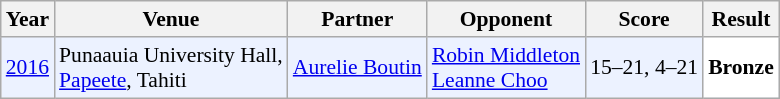<table class="sortable wikitable" style="font-size: 90%;">
<tr>
<th>Year</th>
<th>Venue</th>
<th>Partner</th>
<th>Opponent</th>
<th>Score</th>
<th>Result</th>
</tr>
<tr style="background:#ECF2FF">
<td align="center"><a href='#'>2016</a></td>
<td align="left">Punaauia University Hall,<br><a href='#'>Papeete</a>, Tahiti</td>
<td align="left"> <a href='#'>Aurelie Boutin</a></td>
<td align="left"> <a href='#'>Robin Middleton</a><br> <a href='#'>Leanne Choo</a></td>
<td align="left">15–21, 4–21</td>
<td style="text-align:left; background:white"> <strong>Bronze</strong></td>
</tr>
</table>
